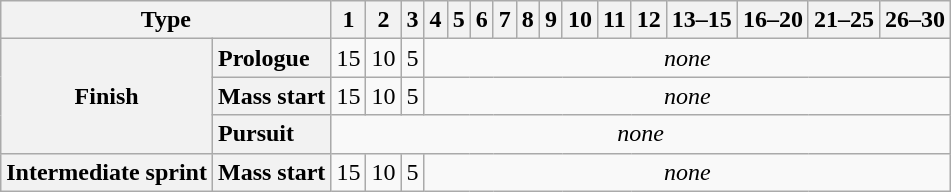<table class="wikitable plainrowheaders floatright" style="text-align: center">
<tr>
<th scope="col" colspan="2">Type</th>
<th scope="col">1</th>
<th scope="col">2</th>
<th scope="col">3</th>
<th scope="col">4</th>
<th scope="col">5</th>
<th scope="col">6</th>
<th scope="col">7</th>
<th scope="col">8</th>
<th scope="col">9</th>
<th scope="col">10</th>
<th scope="col">11</th>
<th scope="col">12</th>
<th scope="col">13–15</th>
<th scope="col">16–20</th>
<th scope="col">21–25</th>
<th scope="col">26–30</th>
</tr>
<tr>
<th scope="row" rowspan=3>Finish</th>
<th scope="row" style="text-align:left;">Prologue</th>
<td>15</td>
<td>10</td>
<td>5</td>
<td colspan="13"><em>none</em></td>
</tr>
<tr>
<th scope="row" style="text-align:left;">Mass start</th>
<td>15</td>
<td>10</td>
<td>5</td>
<td colspan="13"><em>none</em></td>
</tr>
<tr>
<th scope="row" style="text-align:left;">Pursuit</th>
<td colspan="16"><em>none</em></td>
</tr>
<tr>
<th scope="row">Intermediate sprint</th>
<th scope="row" style="text-align:left;">Mass start</th>
<td>15</td>
<td>10</td>
<td>5</td>
<td colspan="13"><em>none</em></td>
</tr>
</table>
